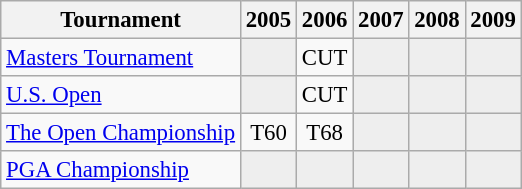<table class="wikitable" style="font-size:95%;text-align:center;">
<tr>
<th>Tournament</th>
<th>2005</th>
<th>2006</th>
<th>2007</th>
<th>2008</th>
<th>2009</th>
</tr>
<tr>
<td align=left><a href='#'>Masters Tournament</a></td>
<td style="background:#eeeeee;"></td>
<td>CUT</td>
<td style="background:#eeeeee;"></td>
<td style="background:#eeeeee;"></td>
<td style="background:#eeeeee;"></td>
</tr>
<tr>
<td align=left><a href='#'>U.S. Open</a></td>
<td style="background:#eeeeee;"></td>
<td>CUT</td>
<td style="background:#eeeeee;"></td>
<td style="background:#eeeeee;"></td>
<td style="background:#eeeeee;"></td>
</tr>
<tr>
<td align=left><a href='#'>The Open Championship</a></td>
<td>T60</td>
<td>T68</td>
<td style="background:#eeeeee;"></td>
<td style="background:#eeeeee;"></td>
<td style="background:#eeeeee;"></td>
</tr>
<tr>
<td align=left><a href='#'>PGA Championship</a></td>
<td style="background:#eeeeee;"></td>
<td style="background:#eeeeee;"></td>
<td style="background:#eeeeee;"></td>
<td style="background:#eeeeee;"></td>
<td style="background:#eeeeee;"></td>
</tr>
</table>
